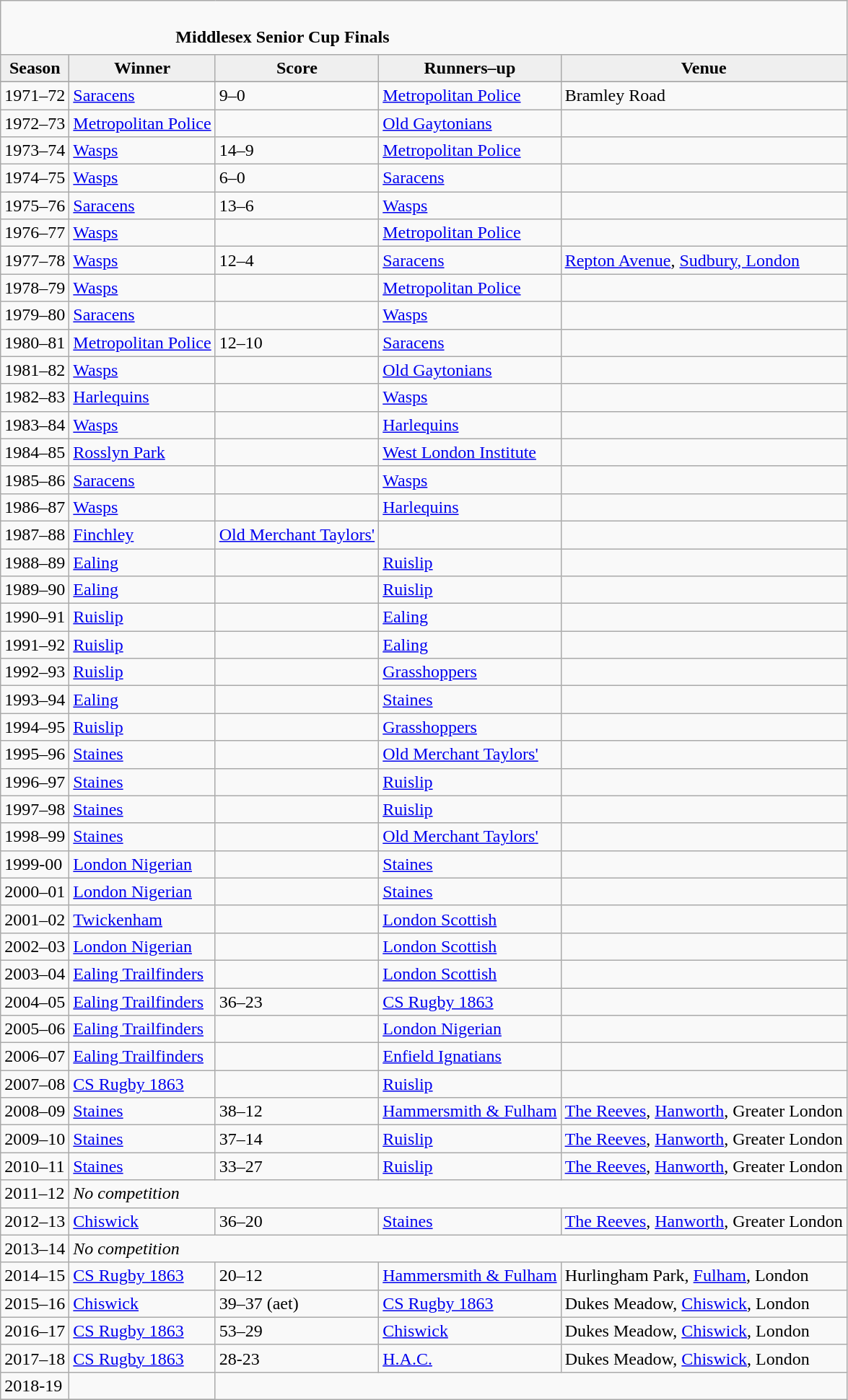<table class="wikitable" style="text-align: left;">
<tr>
<td colspan="5" cellpadding="0" cellspacing="0"><br><table border="0" style="width:100%;" cellpadding="0" cellspacing="0">
<tr>
<td style="width:20%; border:0;"></td>
<td style="border:0;"><strong>Middlesex Senior Cup Finals</strong></td>
<td style="width:20%; border:0;"></td>
</tr>
</table>
</td>
</tr>
<tr>
<th style="background:#efefef;">Season</th>
<th style="background:#efefef">Winner</th>
<th style="background:#efefef">Score</th>
<th style="background:#efefef;">Runners–up</th>
<th style="background:#efefef;">Venue</th>
</tr>
<tr align=left>
</tr>
<tr>
<td>1971–72</td>
<td><a href='#'>Saracens</a></td>
<td>9–0</td>
<td><a href='#'>Metropolitan Police</a></td>
<td>Bramley Road</td>
</tr>
<tr>
<td>1972–73</td>
<td><a href='#'>Metropolitan Police</a></td>
<td></td>
<td><a href='#'>Old Gaytonians</a></td>
<td></td>
</tr>
<tr>
<td>1973–74</td>
<td><a href='#'>Wasps</a></td>
<td>14–9</td>
<td><a href='#'>Metropolitan Police</a></td>
<td></td>
</tr>
<tr>
<td>1974–75</td>
<td><a href='#'>Wasps</a></td>
<td>6–0</td>
<td><a href='#'>Saracens</a></td>
<td></td>
</tr>
<tr>
<td>1975–76</td>
<td><a href='#'>Saracens</a></td>
<td>13–6</td>
<td><a href='#'>Wasps</a></td>
<td></td>
</tr>
<tr>
<td>1976–77</td>
<td><a href='#'>Wasps</a></td>
<td></td>
<td><a href='#'>Metropolitan Police</a></td>
<td></td>
</tr>
<tr>
<td>1977–78</td>
<td><a href='#'>Wasps</a></td>
<td>12–4</td>
<td><a href='#'>Saracens</a></td>
<td><a href='#'>Repton Avenue</a>, <a href='#'>Sudbury, London</a></td>
</tr>
<tr>
<td>1978–79</td>
<td><a href='#'>Wasps</a></td>
<td></td>
<td><a href='#'>Metropolitan Police</a></td>
<td></td>
</tr>
<tr>
<td>1979–80</td>
<td><a href='#'>Saracens</a></td>
<td></td>
<td><a href='#'>Wasps</a></td>
<td></td>
</tr>
<tr>
<td>1980–81</td>
<td><a href='#'>Metropolitan Police</a></td>
<td>12–10</td>
<td><a href='#'>Saracens</a></td>
<td></td>
</tr>
<tr>
<td>1981–82</td>
<td><a href='#'>Wasps</a></td>
<td></td>
<td><a href='#'>Old Gaytonians</a></td>
<td></td>
</tr>
<tr>
<td>1982–83</td>
<td><a href='#'>Harlequins</a></td>
<td></td>
<td><a href='#'>Wasps</a></td>
<td></td>
</tr>
<tr>
<td>1983–84</td>
<td><a href='#'>Wasps</a></td>
<td></td>
<td><a href='#'>Harlequins</a></td>
<td></td>
</tr>
<tr>
<td>1984–85</td>
<td><a href='#'>Rosslyn Park</a></td>
<td></td>
<td><a href='#'>West London Institute</a></td>
<td></td>
</tr>
<tr>
<td>1985–86</td>
<td><a href='#'>Saracens</a></td>
<td></td>
<td><a href='#'>Wasps</a></td>
<td></td>
</tr>
<tr>
<td>1986–87</td>
<td><a href='#'>Wasps</a></td>
<td></td>
<td><a href='#'>Harlequins</a></td>
<td></td>
</tr>
<tr>
<td>1987–88</td>
<td><a href='#'>Finchley</a></td>
<td 20- 9><a href='#'>Old Merchant Taylors'</a></td>
<td></td>
</tr>
<tr>
<td>1988–89</td>
<td><a href='#'>Ealing</a></td>
<td></td>
<td><a href='#'>Ruislip</a></td>
<td></td>
</tr>
<tr>
<td>1989–90</td>
<td><a href='#'>Ealing</a></td>
<td></td>
<td><a href='#'>Ruislip</a></td>
<td></td>
</tr>
<tr>
<td>1990–91</td>
<td><a href='#'>Ruislip</a></td>
<td></td>
<td><a href='#'>Ealing</a></td>
<td></td>
</tr>
<tr>
<td>1991–92</td>
<td><a href='#'>Ruislip</a></td>
<td></td>
<td><a href='#'>Ealing</a></td>
<td></td>
</tr>
<tr>
<td>1992–93</td>
<td><a href='#'>Ruislip</a></td>
<td></td>
<td><a href='#'>Grasshoppers</a></td>
<td></td>
</tr>
<tr>
<td>1993–94</td>
<td><a href='#'>Ealing</a></td>
<td></td>
<td><a href='#'>Staines</a></td>
<td></td>
</tr>
<tr>
<td>1994–95</td>
<td><a href='#'>Ruislip</a></td>
<td></td>
<td><a href='#'>Grasshoppers</a></td>
<td></td>
</tr>
<tr>
<td>1995–96</td>
<td><a href='#'>Staines</a></td>
<td></td>
<td><a href='#'>Old Merchant Taylors'</a></td>
<td></td>
</tr>
<tr>
<td>1996–97</td>
<td><a href='#'>Staines</a></td>
<td></td>
<td><a href='#'>Ruislip</a></td>
<td></td>
</tr>
<tr>
<td>1997–98</td>
<td><a href='#'>Staines</a></td>
<td></td>
<td><a href='#'>Ruislip</a></td>
<td></td>
</tr>
<tr>
<td>1998–99</td>
<td><a href='#'>Staines</a></td>
<td></td>
<td><a href='#'>Old Merchant Taylors'</a></td>
<td></td>
</tr>
<tr>
<td>1999-00</td>
<td><a href='#'>London Nigerian</a></td>
<td></td>
<td><a href='#'>Staines</a></td>
<td></td>
</tr>
<tr>
<td>2000–01</td>
<td><a href='#'>London Nigerian</a></td>
<td></td>
<td><a href='#'>Staines</a></td>
<td></td>
</tr>
<tr>
<td>2001–02</td>
<td><a href='#'>Twickenham</a></td>
<td></td>
<td><a href='#'>London Scottish</a></td>
<td></td>
</tr>
<tr>
<td>2002–03</td>
<td><a href='#'>London Nigerian</a></td>
<td></td>
<td><a href='#'>London Scottish</a></td>
<td></td>
</tr>
<tr>
<td>2003–04</td>
<td><a href='#'>Ealing Trailfinders</a></td>
<td></td>
<td><a href='#'>London Scottish</a></td>
<td></td>
</tr>
<tr>
<td>2004–05</td>
<td><a href='#'>Ealing Trailfinders</a></td>
<td>36–23</td>
<td><a href='#'>CS Rugby 1863</a></td>
<td></td>
</tr>
<tr>
<td>2005–06</td>
<td><a href='#'>Ealing Trailfinders</a></td>
<td></td>
<td><a href='#'>London Nigerian</a></td>
<td></td>
</tr>
<tr>
<td>2006–07</td>
<td><a href='#'>Ealing Trailfinders</a></td>
<td></td>
<td><a href='#'>Enfield Ignatians</a></td>
<td></td>
</tr>
<tr>
<td>2007–08</td>
<td><a href='#'>CS Rugby 1863</a></td>
<td></td>
<td><a href='#'>Ruislip</a></td>
<td></td>
</tr>
<tr>
<td>2008–09</td>
<td><a href='#'>Staines</a></td>
<td>38–12</td>
<td><a href='#'>Hammersmith & Fulham</a></td>
<td><a href='#'>The Reeves</a>, <a href='#'>Hanworth</a>, Greater London</td>
</tr>
<tr>
<td>2009–10</td>
<td><a href='#'>Staines</a></td>
<td>37–14</td>
<td><a href='#'>Ruislip</a></td>
<td><a href='#'>The Reeves</a>, <a href='#'>Hanworth</a>, Greater London</td>
</tr>
<tr>
<td>2010–11</td>
<td><a href='#'>Staines</a></td>
<td>33–27</td>
<td><a href='#'>Ruislip</a></td>
<td><a href='#'>The Reeves</a>, <a href='#'>Hanworth</a>, Greater London</td>
</tr>
<tr>
<td>2011–12</td>
<td colspan=4><em>No competition</em></td>
</tr>
<tr>
<td>2012–13</td>
<td><a href='#'>Chiswick</a></td>
<td>36–20</td>
<td><a href='#'>Staines</a></td>
<td><a href='#'>The Reeves</a>, <a href='#'>Hanworth</a>, Greater London</td>
</tr>
<tr>
<td>2013–14</td>
<td colspan=4><em>No competition</em></td>
</tr>
<tr>
<td>2014–15</td>
<td><a href='#'>CS Rugby 1863</a></td>
<td>20–12</td>
<td><a href='#'>Hammersmith & Fulham</a></td>
<td>Hurlingham Park, <a href='#'>Fulham</a>, London</td>
</tr>
<tr>
<td>2015–16</td>
<td><a href='#'>Chiswick</a></td>
<td>39–37 (aet)</td>
<td><a href='#'>CS Rugby 1863</a></td>
<td>Dukes Meadow, <a href='#'>Chiswick</a>, London</td>
</tr>
<tr>
<td>2016–17</td>
<td><a href='#'>CS Rugby 1863</a></td>
<td>53–29</td>
<td><a href='#'>Chiswick</a></td>
<td>Dukes Meadow, <a href='#'>Chiswick</a>, London</td>
</tr>
<tr>
<td>2017–18</td>
<td><a href='#'>CS Rugby 1863</a></td>
<td>28-23</td>
<td><a href='#'>H.A.C.</a></td>
<td>Dukes Meadow, <a href='#'>Chiswick</a>, London</td>
</tr>
<tr>
<td>2018-19</td>
<td></td>
</tr>
<tr>
</tr>
</table>
